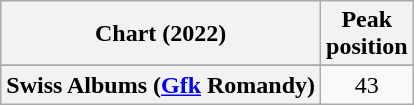<table class="wikitable sortable plainrowheaders" style="text-align:center">
<tr>
<th scope="col">Chart (2022)</th>
<th scope="col">Peak<br>position</th>
</tr>
<tr>
</tr>
<tr>
</tr>
<tr>
<th scope="row">Swiss Albums (<a href='#'>Gfk</a> Romandy)</th>
<td>43</td>
</tr>
</table>
